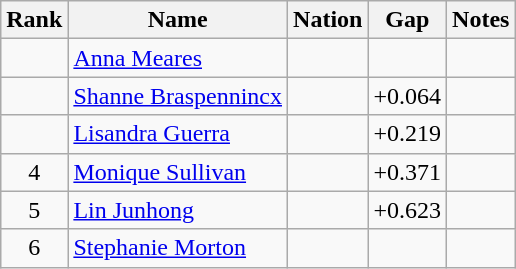<table class="wikitable sortable" style="text-align:center">
<tr>
<th>Rank</th>
<th>Name</th>
<th>Nation</th>
<th>Gap</th>
<th>Notes</th>
</tr>
<tr>
<td></td>
<td align=left><a href='#'>Anna Meares</a></td>
<td align=left></td>
<td></td>
<td></td>
</tr>
<tr>
<td></td>
<td align=left><a href='#'>Shanne Braspennincx</a></td>
<td align=left></td>
<td>+0.064</td>
<td></td>
</tr>
<tr>
<td></td>
<td align=left><a href='#'>Lisandra Guerra</a></td>
<td align=left></td>
<td>+0.219</td>
<td></td>
</tr>
<tr>
<td>4</td>
<td align=left><a href='#'>Monique Sullivan</a></td>
<td align=left></td>
<td>+0.371</td>
<td></td>
</tr>
<tr>
<td>5</td>
<td align=left><a href='#'>Lin Junhong</a></td>
<td align=left></td>
<td>+0.623</td>
<td></td>
</tr>
<tr>
<td>6</td>
<td align=left><a href='#'>Stephanie Morton</a></td>
<td align=left></td>
<td></td>
<td></td>
</tr>
</table>
